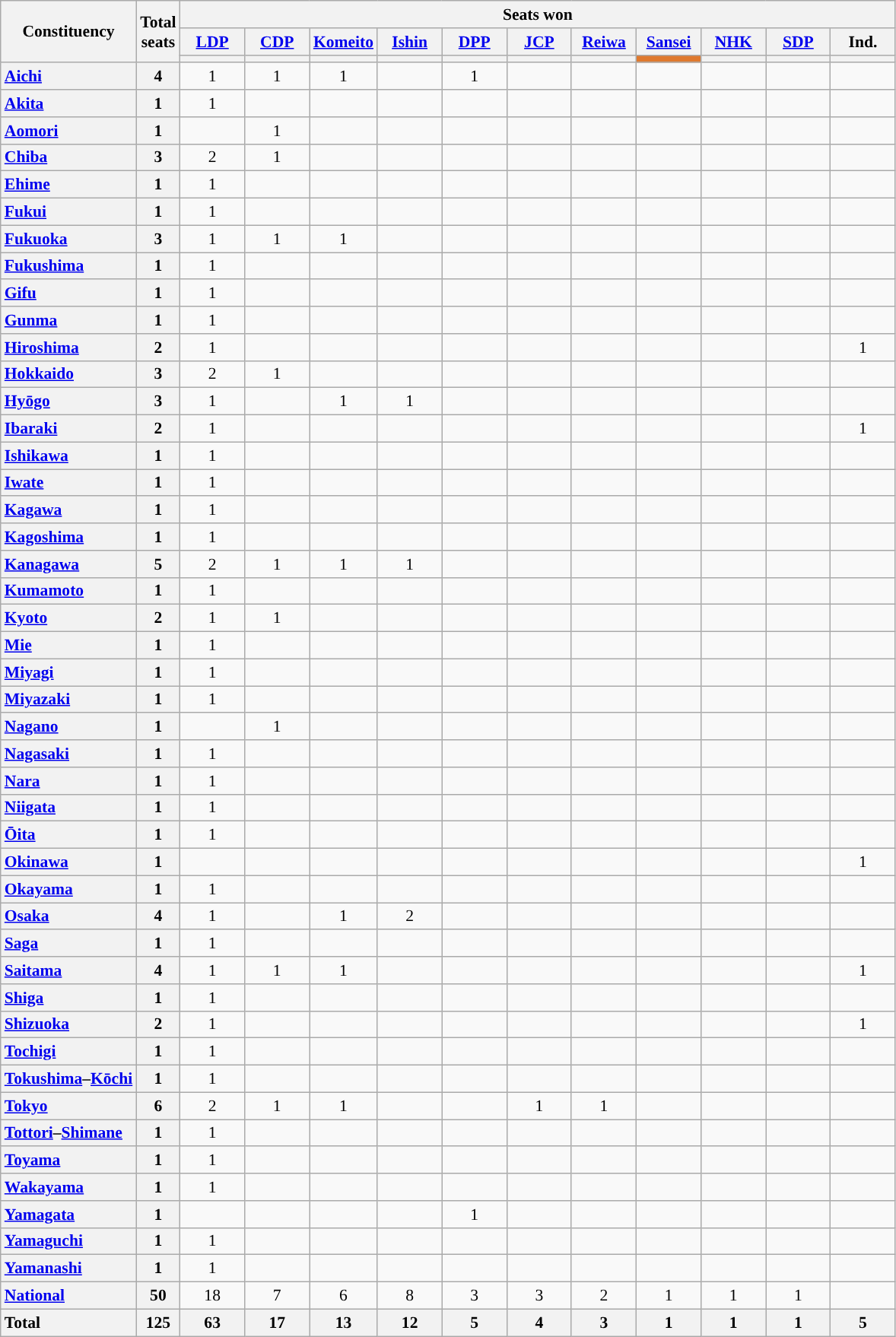<table class="wikitable" style="text-align:center; font-size: 0.9em;">
<tr>
<th rowspan="3">Constituency</th>
<th rowspan="3">Total<br>seats</th>
<th colspan="11">Seats won</th>
</tr>
<tr>
<th class="unsortable" style="width:50px;"><a href='#'>LDP</a></th>
<th class="unsortable" style="width:50px;"><a href='#'>CDP</a></th>
<th class="unsortable" style="width:50px;"><a href='#'>Komeito</a></th>
<th class="unsortable" style="width:50px;"><a href='#'>Ishin</a></th>
<th class="unsortable" style="width:50px;"><a href='#'>DPP</a></th>
<th class="unsortable" style="width:50px;"><a href='#'>JCP</a></th>
<th class="unsortable" style="width:50px;"><a href='#'>Reiwa</a></th>
<th class="unsortable" style="width:50px;"><a href='#'>Sansei</a></th>
<th class="unsortable" style="width:50px;"><a href='#'>NHK</a></th>
<th class="unsortable" style="width:50px;"><a href='#'>SDP</a></th>
<th class="unsortable" style="width:50px;">Ind.</th>
</tr>
<tr>
<th style="background:"></th>
<th style="background:"></th>
<th style="background:"></th>
<th style="background:"></th>
<th style="background:"></th>
<th style="background:"></th>
<th style="background:"></th>
<th style="background-color:#df792e"></th>
<th style="background:"></th>
<th style="background:"></th>
<th style="background:"></th>
</tr>
<tr>
<th style="text-align: left;"><a href='#'>Aichi</a></th>
<th>4</th>
<td>1</td>
<td>1</td>
<td>1</td>
<td></td>
<td>1</td>
<td></td>
<td></td>
<td></td>
<td></td>
<td></td>
<td></td>
</tr>
<tr>
<th style="text-align: left;"><a href='#'>Akita</a></th>
<th>1</th>
<td>1</td>
<td></td>
<td></td>
<td></td>
<td></td>
<td></td>
<td></td>
<td></td>
<td></td>
<td></td>
<td></td>
</tr>
<tr>
<th style="text-align: left;"><a href='#'>Aomori</a></th>
<th>1</th>
<td></td>
<td>1</td>
<td></td>
<td></td>
<td></td>
<td></td>
<td></td>
<td></td>
<td></td>
<td></td>
<td></td>
</tr>
<tr>
<th style="text-align: left;"><a href='#'>Chiba</a></th>
<th>3</th>
<td>2</td>
<td>1</td>
<td></td>
<td></td>
<td></td>
<td></td>
<td></td>
<td></td>
<td></td>
<td></td>
<td></td>
</tr>
<tr>
<th style="text-align: left;"><a href='#'>Ehime</a></th>
<th>1</th>
<td>1</td>
<td></td>
<td></td>
<td></td>
<td></td>
<td></td>
<td></td>
<td></td>
<td></td>
<td></td>
<td></td>
</tr>
<tr>
<th style="text-align: left;"><a href='#'>Fukui</a></th>
<th>1</th>
<td>1</td>
<td></td>
<td></td>
<td></td>
<td></td>
<td></td>
<td></td>
<td></td>
<td></td>
<td></td>
<td></td>
</tr>
<tr>
<th style="text-align: left;"><a href='#'>Fukuoka</a></th>
<th>3</th>
<td>1</td>
<td>1</td>
<td>1</td>
<td></td>
<td></td>
<td></td>
<td></td>
<td></td>
<td></td>
<td></td>
<td></td>
</tr>
<tr>
<th style="text-align: left;"><a href='#'>Fukushima</a></th>
<th>1</th>
<td>1</td>
<td></td>
<td></td>
<td></td>
<td></td>
<td></td>
<td></td>
<td></td>
<td></td>
<td></td>
<td></td>
</tr>
<tr>
<th style="text-align: left;"><a href='#'>Gifu</a></th>
<th>1</th>
<td>1</td>
<td></td>
<td></td>
<td></td>
<td></td>
<td></td>
<td></td>
<td></td>
<td></td>
<td></td>
<td></td>
</tr>
<tr>
<th style="text-align: left;"><a href='#'>Gunma</a></th>
<th>1</th>
<td>1</td>
<td></td>
<td></td>
<td></td>
<td></td>
<td></td>
<td></td>
<td></td>
<td></td>
<td></td>
<td></td>
</tr>
<tr>
<th style="text-align: left;"><a href='#'>Hiroshima</a></th>
<th>2</th>
<td>1</td>
<td></td>
<td></td>
<td></td>
<td></td>
<td></td>
<td></td>
<td></td>
<td></td>
<td></td>
<td>1</td>
</tr>
<tr>
<th style="text-align: left;"><a href='#'>Hokkaido</a></th>
<th>3</th>
<td>2</td>
<td>1</td>
<td></td>
<td></td>
<td></td>
<td></td>
<td></td>
<td></td>
<td></td>
<td></td>
<td></td>
</tr>
<tr>
<th style="text-align: left;"><a href='#'>Hyōgo</a></th>
<th>3</th>
<td>1</td>
<td></td>
<td>1</td>
<td>1</td>
<td></td>
<td></td>
<td></td>
<td></td>
<td></td>
<td></td>
<td></td>
</tr>
<tr>
<th style="text-align: left;"><a href='#'>Ibaraki</a></th>
<th>2</th>
<td>1</td>
<td></td>
<td></td>
<td></td>
<td></td>
<td></td>
<td></td>
<td></td>
<td></td>
<td></td>
<td>1</td>
</tr>
<tr>
<th style="text-align: left;"><a href='#'>Ishikawa</a></th>
<th>1</th>
<td>1</td>
<td></td>
<td></td>
<td></td>
<td></td>
<td></td>
<td></td>
<td></td>
<td></td>
<td></td>
<td></td>
</tr>
<tr>
<th style="text-align: left;"><a href='#'>Iwate</a></th>
<th>1</th>
<td>1</td>
<td></td>
<td></td>
<td></td>
<td></td>
<td></td>
<td></td>
<td></td>
<td></td>
<td></td>
<td></td>
</tr>
<tr>
<th style="text-align: left;"><a href='#'>Kagawa</a></th>
<th>1</th>
<td>1</td>
<td></td>
<td></td>
<td></td>
<td></td>
<td></td>
<td></td>
<td></td>
<td></td>
<td></td>
<td></td>
</tr>
<tr>
<th style="text-align: left;"><a href='#'>Kagoshima</a></th>
<th>1</th>
<td>1</td>
<td></td>
<td></td>
<td></td>
<td></td>
<td></td>
<td></td>
<td></td>
<td></td>
<td></td>
<td></td>
</tr>
<tr>
<th style="text-align: left;"><a href='#'>Kanagawa</a></th>
<th>5</th>
<td>2</td>
<td>1</td>
<td>1</td>
<td>1</td>
<td></td>
<td></td>
<td></td>
<td></td>
<td></td>
<td></td>
<td></td>
</tr>
<tr>
<th style="text-align: left;"><a href='#'>Kumamoto</a></th>
<th>1</th>
<td>1</td>
<td></td>
<td></td>
<td></td>
<td></td>
<td></td>
<td></td>
<td></td>
<td></td>
<td></td>
<td></td>
</tr>
<tr>
<th style="text-align: left;"><a href='#'>Kyoto</a></th>
<th>2</th>
<td>1</td>
<td>1</td>
<td></td>
<td></td>
<td></td>
<td></td>
<td></td>
<td></td>
<td></td>
<td></td>
<td></td>
</tr>
<tr>
<th style="text-align: left;"><a href='#'>Mie</a></th>
<th>1</th>
<td>1</td>
<td></td>
<td></td>
<td></td>
<td></td>
<td></td>
<td></td>
<td></td>
<td></td>
<td></td>
<td></td>
</tr>
<tr>
<th style="text-align: left;"><a href='#'>Miyagi</a></th>
<th>1</th>
<td>1</td>
<td></td>
<td></td>
<td></td>
<td></td>
<td></td>
<td></td>
<td></td>
<td></td>
<td></td>
<td></td>
</tr>
<tr>
<th style="text-align: left;"><a href='#'>Miyazaki</a></th>
<th>1</th>
<td>1</td>
<td></td>
<td></td>
<td></td>
<td></td>
<td></td>
<td></td>
<td></td>
<td></td>
<td></td>
<td></td>
</tr>
<tr>
<th style="text-align: left;"><a href='#'>Nagano</a></th>
<th>1</th>
<td></td>
<td>1</td>
<td></td>
<td></td>
<td></td>
<td></td>
<td></td>
<td></td>
<td></td>
<td></td>
<td></td>
</tr>
<tr>
<th style="text-align: left;"><a href='#'>Nagasaki</a></th>
<th>1</th>
<td>1</td>
<td></td>
<td></td>
<td></td>
<td></td>
<td></td>
<td></td>
<td></td>
<td></td>
<td></td>
<td></td>
</tr>
<tr>
<th style="text-align: left;"><a href='#'>Nara</a></th>
<th>1</th>
<td>1</td>
<td></td>
<td></td>
<td></td>
<td></td>
<td></td>
<td></td>
<td></td>
<td></td>
<td></td>
<td></td>
</tr>
<tr>
<th style="text-align: left;"><a href='#'>Niigata</a></th>
<th>1</th>
<td>1</td>
<td></td>
<td></td>
<td></td>
<td></td>
<td></td>
<td></td>
<td></td>
<td></td>
<td></td>
<td></td>
</tr>
<tr>
<th style="text-align: left;"><a href='#'>Ōita</a></th>
<th>1</th>
<td>1</td>
<td></td>
<td></td>
<td></td>
<td></td>
<td></td>
<td></td>
<td></td>
<td></td>
<td></td>
<td></td>
</tr>
<tr>
<th style="text-align: left;"><a href='#'>Okinawa</a></th>
<th>1</th>
<td></td>
<td></td>
<td></td>
<td></td>
<td></td>
<td></td>
<td></td>
<td></td>
<td></td>
<td></td>
<td>1</td>
</tr>
<tr>
<th style="text-align: left;"><a href='#'>Okayama</a></th>
<th>1</th>
<td>1</td>
<td></td>
<td></td>
<td></td>
<td></td>
<td></td>
<td></td>
<td></td>
<td></td>
<td></td>
<td></td>
</tr>
<tr>
<th style="text-align: left;"><a href='#'>Osaka</a></th>
<th>4</th>
<td>1</td>
<td></td>
<td>1</td>
<td>2</td>
<td></td>
<td></td>
<td></td>
<td></td>
<td></td>
<td></td>
<td></td>
</tr>
<tr>
<th style="text-align: left;"><a href='#'>Saga</a></th>
<th>1</th>
<td>1</td>
<td></td>
<td></td>
<td></td>
<td></td>
<td></td>
<td></td>
<td></td>
<td></td>
<td></td>
<td></td>
</tr>
<tr>
<th style="text-align: left;"><a href='#'>Saitama</a></th>
<th>4</th>
<td>1</td>
<td>1</td>
<td>1</td>
<td></td>
<td></td>
<td></td>
<td></td>
<td></td>
<td></td>
<td></td>
<td>1</td>
</tr>
<tr>
<th style="text-align: left;"><a href='#'>Shiga</a></th>
<th>1</th>
<td>1</td>
<td></td>
<td></td>
<td></td>
<td></td>
<td></td>
<td></td>
<td></td>
<td></td>
<td></td>
<td></td>
</tr>
<tr>
<th style="text-align: left;"><a href='#'>Shizuoka</a></th>
<th>2</th>
<td>1</td>
<td></td>
<td></td>
<td></td>
<td></td>
<td></td>
<td></td>
<td></td>
<td></td>
<td></td>
<td>1</td>
</tr>
<tr>
<th style="text-align: left;"><a href='#'>Tochigi</a></th>
<th>1</th>
<td>1</td>
<td></td>
<td></td>
<td></td>
<td></td>
<td></td>
<td></td>
<td></td>
<td></td>
<td></td>
<td></td>
</tr>
<tr>
<th style="text-align: left;"><a href='#'>Tokushima</a>–<a href='#'>Kōchi</a></th>
<th>1</th>
<td>1</td>
<td></td>
<td></td>
<td></td>
<td></td>
<td></td>
<td></td>
<td></td>
<td></td>
<td></td>
<td></td>
</tr>
<tr>
<th style="text-align: left;"><a href='#'>Tokyo</a></th>
<th>6</th>
<td>2</td>
<td>1</td>
<td>1</td>
<td></td>
<td></td>
<td>1</td>
<td>1</td>
<td></td>
<td></td>
<td></td>
<td></td>
</tr>
<tr>
<th style="text-align: left;"><a href='#'>Tottori</a>–<a href='#'>Shimane</a></th>
<th>1</th>
<td>1</td>
<td></td>
<td></td>
<td></td>
<td></td>
<td></td>
<td></td>
<td></td>
<td></td>
<td></td>
<td></td>
</tr>
<tr>
<th style="text-align: left;"><a href='#'>Toyama</a></th>
<th>1</th>
<td>1</td>
<td></td>
<td></td>
<td></td>
<td></td>
<td></td>
<td></td>
<td></td>
<td></td>
<td></td>
<td></td>
</tr>
<tr>
<th style="text-align: left;"><a href='#'>Wakayama</a></th>
<th>1</th>
<td>1</td>
<td></td>
<td></td>
<td></td>
<td></td>
<td></td>
<td></td>
<td></td>
<td></td>
<td></td>
<td></td>
</tr>
<tr>
<th style="text-align: left;"><a href='#'>Yamagata</a></th>
<th>1</th>
<td></td>
<td></td>
<td></td>
<td></td>
<td>1</td>
<td></td>
<td></td>
<td></td>
<td></td>
<td></td>
<td></td>
</tr>
<tr>
<th style="text-align: left;"><a href='#'>Yamaguchi</a></th>
<th>1</th>
<td>1</td>
<td></td>
<td></td>
<td></td>
<td></td>
<td></td>
<td></td>
<td></td>
<td></td>
<td></td>
<td></td>
</tr>
<tr>
<th style="text-align: left;"><a href='#'>Yamanashi</a></th>
<th>1</th>
<td>1</td>
<td></td>
<td></td>
<td></td>
<td></td>
<td></td>
<td></td>
<td></td>
<td></td>
<td></td>
<td></td>
</tr>
<tr>
<th style="text-align: left;"><a href='#'>National</a></th>
<th>50</th>
<td>18</td>
<td>7</td>
<td>6</td>
<td>8</td>
<td>3</td>
<td>3</td>
<td>2</td>
<td>1</td>
<td>1</td>
<td>1</td>
<td></td>
</tr>
<tr class="sortbottom">
<th style="text-align: left;">Total</th>
<th>125</th>
<th>63</th>
<th>17</th>
<th>13</th>
<th>12</th>
<th>5</th>
<th>4</th>
<th>3</th>
<th>1</th>
<th>1</th>
<th>1</th>
<th>5</th>
</tr>
</table>
